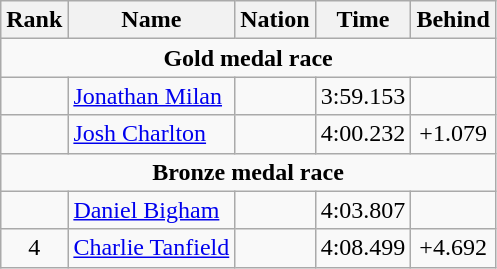<table class="wikitable" style="text-align:center">
<tr>
<th>Rank</th>
<th>Name</th>
<th>Nation</th>
<th>Time</th>
<th>Behind</th>
</tr>
<tr>
<td colspan=5><strong>Gold medal race</strong></td>
</tr>
<tr>
<td></td>
<td align=left><a href='#'>Jonathan Milan</a></td>
<td align=left></td>
<td>3:59.153 </td>
<td></td>
</tr>
<tr>
<td></td>
<td align=left><a href='#'>Josh Charlton</a></td>
<td align=left></td>
<td>4:00.232</td>
<td>+1.079</td>
</tr>
<tr>
<td colspan=5><strong>Bronze medal race</strong></td>
</tr>
<tr>
<td></td>
<td align=left><a href='#'>Daniel Bigham</a></td>
<td align=left></td>
<td>4:03.807</td>
<td></td>
</tr>
<tr>
<td>4</td>
<td align=left><a href='#'>Charlie Tanfield</a></td>
<td align=left></td>
<td>4:08.499</td>
<td>+4.692</td>
</tr>
</table>
